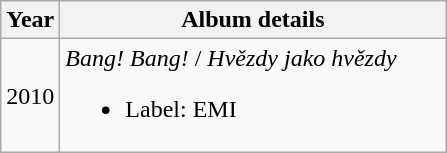<table class="wikitable" style="text-align:center;">
<tr>
<th width="15">Year</th>
<th width="250">Album details</th>
</tr>
<tr>
<td>2010</td>
<td align="left"><em>Bang! Bang!</em> / <em>Hvězdy jako hvězdy</em><br><ul><li>Label: EMI</li></ul></td>
</tr>
</table>
